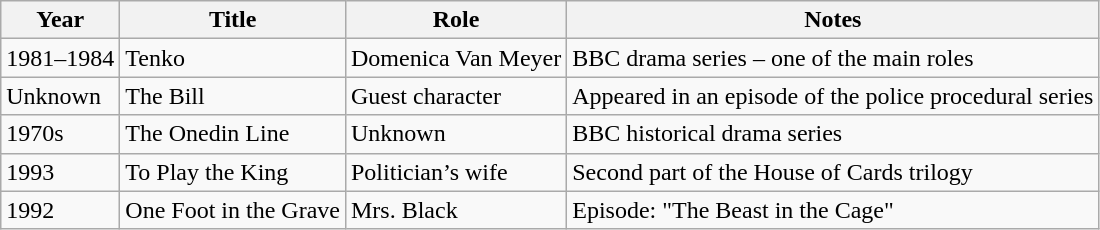<table class="wikitable sortable">
<tr>
<th>Year</th>
<th>Title</th>
<th>Role</th>
<th>Notes</th>
</tr>
<tr>
<td>1981–1984</td>
<td>Tenko</td>
<td>Domenica Van Meyer</td>
<td>BBC drama series – one of the main roles</td>
</tr>
<tr>
<td>Unknown</td>
<td>The Bill</td>
<td>Guest character</td>
<td>Appeared in an episode of the police procedural series</td>
</tr>
<tr>
<td>1970s</td>
<td>The Onedin Line</td>
<td>Unknown</td>
<td>BBC historical drama series</td>
</tr>
<tr>
<td>1993</td>
<td>To Play the King</td>
<td>Politician’s wife</td>
<td>Second part of the House of Cards trilogy</td>
</tr>
<tr>
<td>1992</td>
<td>One Foot in the Grave</td>
<td>Mrs. Black</td>
<td>Episode: "The Beast in the Cage"</td>
</tr>
</table>
